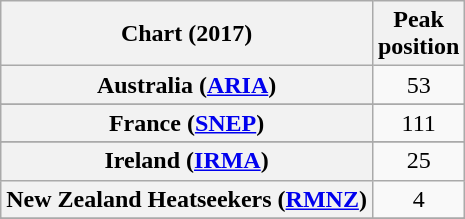<table class="wikitable sortable plainrowheaders" style="text-align:center">
<tr>
<th scope="col">Chart (2017)</th>
<th scope="col">Peak<br>position</th>
</tr>
<tr>
<th scope="row">Australia (<a href='#'>ARIA</a>)</th>
<td>53</td>
</tr>
<tr>
</tr>
<tr>
</tr>
<tr>
</tr>
<tr>
<th scope="row">France (<a href='#'>SNEP</a>)</th>
<td>111</td>
</tr>
<tr>
</tr>
<tr>
<th scope="row">Ireland (<a href='#'>IRMA</a>)</th>
<td>25</td>
</tr>
<tr>
<th scope="row">New Zealand Heatseekers (<a href='#'>RMNZ</a>)</th>
<td>4</td>
</tr>
<tr>
</tr>
<tr>
</tr>
<tr>
</tr>
</table>
